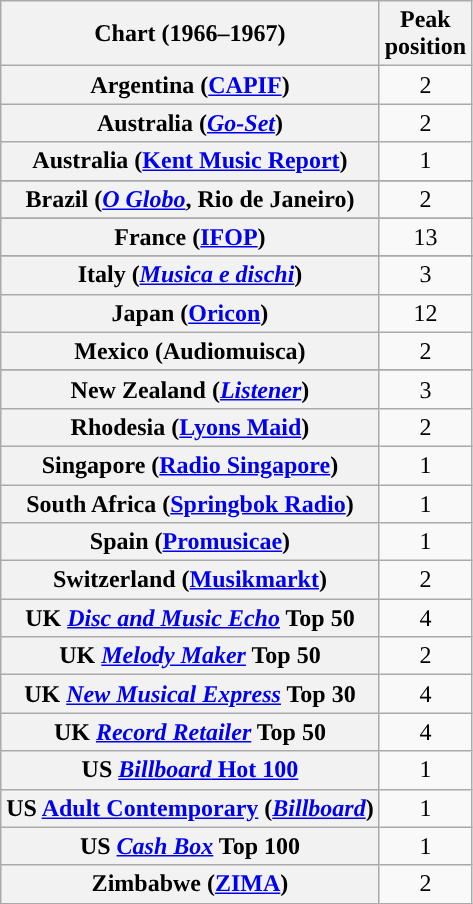<table class="wikitable sortable plainrowheaders" style="text-align:center">
<tr>
<th>Chart (1966–1967)</th>
<th>Peak<br>position</th>
</tr>
<tr>
<th scope="row">Argentina (<a href='#'>CAPIF</a>) </th>
<td>2</td>
</tr>
<tr>
<th scope="row">Australia (<em><a href='#'>Go-Set</a></em>)</th>
<td>2</td>
</tr>
<tr>
<th scope="row">Australia (<a href='#'>Kent Music Report</a>)</th>
<td>1</td>
</tr>
<tr>
</tr>
<tr>
</tr>
<tr>
</tr>
<tr>
<th scope="row">Brazil (<em><a href='#'>O Globo</a></em>, Rio de Janeiro)</th>
<td>2</td>
</tr>
<tr>
</tr>
<tr>
<th scope="row">France (<a href='#'>IFOP</a>)</th>
<td align="center">13</td>
</tr>
<tr>
</tr>
<tr>
</tr>
<tr>
<th scope="row">Italy (<em><a href='#'>Musica e dischi</a></em>)</th>
<td>3</td>
</tr>
<tr>
<th scope="row">Japan (<a href='#'>Oricon</a>) </th>
<td>12</td>
</tr>
<tr>
<th scope="row">Mexico (Audiomuisca)</th>
<td>2</td>
</tr>
<tr>
</tr>
<tr>
<th scope="row">New Zealand (<em><a href='#'>Listener</a></em>)</th>
<td>3</td>
</tr>
<tr>
<th scope="row">Rhodesia (<a href='#'>Lyons Maid</a>)</th>
<td>2</td>
</tr>
<tr>
<th scope="row">Singapore (<a href='#'>Radio Singapore</a>)</th>
<td>1</td>
</tr>
<tr>
<th scope="row">South Africa (<a href='#'>Springbok Radio</a>)</th>
<td>1</td>
</tr>
<tr>
<th scope="row">Spain (<a href='#'>Promusicae</a>)</th>
<td>1</td>
</tr>
<tr>
<th scope="row">Switzerland (<a href='#'>Musikmarkt</a>)</th>
<td>2</td>
</tr>
<tr>
<th scope="row">UK <em><a href='#'>Disc and Music Echo</a></em> Top 50</th>
<td>4</td>
</tr>
<tr>
<th scope="row">UK <em><a href='#'>Melody Maker</a></em> Top 50</th>
<td>2</td>
</tr>
<tr>
<th scope="row">UK <em><a href='#'>New Musical Express</a></em> Top 30</th>
<td>4</td>
</tr>
<tr>
<th scope="row">UK <em><a href='#'>Record Retailer</a></em> Top 50</th>
<td>4</td>
</tr>
<tr>
<th scope="row">US <a href='#'><em>Billboard</em> Hot 100</a></th>
<td>1</td>
</tr>
<tr>
<th scope="row">US <a href='#'>Adult Contemporary</a> (<em><a href='#'>Billboard</a></em>)</th>
<td>1</td>
</tr>
<tr>
<th scope="row">US <a href='#'><em>Cash Box</em></a> Top 100</th>
<td>1</td>
</tr>
<tr>
<th scope="row">Zimbabwe (<a href='#'>ZIMA</a>)</th>
<td style="text-align:center;">2</td>
</tr>
</table>
